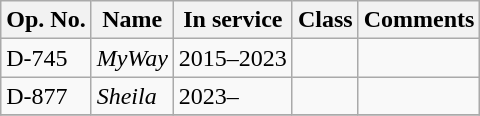<table class="wikitable">
<tr>
<th>Op. No.</th>
<th>Name</th>
<th>In service </th>
<th>Class</th>
<th>Comments</th>
</tr>
<tr>
<td>D-745</td>
<td><em>MyWay</em></td>
<td>2015–2023</td>
<td></td>
<td></td>
</tr>
<tr>
<td>D-877</td>
<td><em>Sheila</em></td>
<td>2023–</td>
<td></td>
<td></td>
</tr>
<tr>
</tr>
</table>
